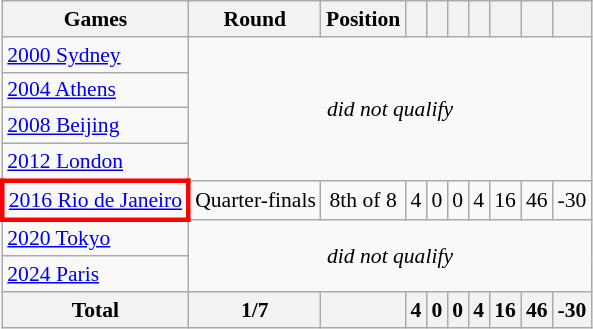<table class="wikitable" style="text-align:center; font-size:90%;">
<tr>
<th>Games</th>
<th>Round</th>
<th>Position</th>
<th></th>
<th></th>
<th></th>
<th></th>
<th></th>
<th></th>
<th></th>
</tr>
<tr>
<td align=left> <a href='#'>2000 Sydney</a></td>
<td rowspan=4 colspan=9><em>did not qualify</em></td>
</tr>
<tr>
<td align=left> <a href='#'>2004 Athens</a></td>
</tr>
<tr>
<td align=left> <a href='#'>2008 Beijing</a></td>
</tr>
<tr>
<td align=left> <a href='#'>2012 London</a></td>
</tr>
<tr>
<td style="border: 3px solid red"> <a href='#'>2016 Rio de Janeiro</a></td>
<td>Quarter-finals</td>
<td>8th of 8</td>
<td>4</td>
<td>0</td>
<td>0</td>
<td>4</td>
<td>16</td>
<td>46</td>
<td>-30</td>
</tr>
<tr>
<td align=left> <a href='#'>2020 Tokyo</a></td>
<td rowspan=2 colspan=9><em>did not qualify</em></td>
</tr>
<tr>
<td align=left> <a href='#'>2024 Paris</a></td>
</tr>
<tr>
<th>Total</th>
<th>1/7</th>
<th></th>
<th>4</th>
<th>0</th>
<th>0</th>
<th>4</th>
<th>16</th>
<th>46</th>
<th>-30</th>
</tr>
</table>
